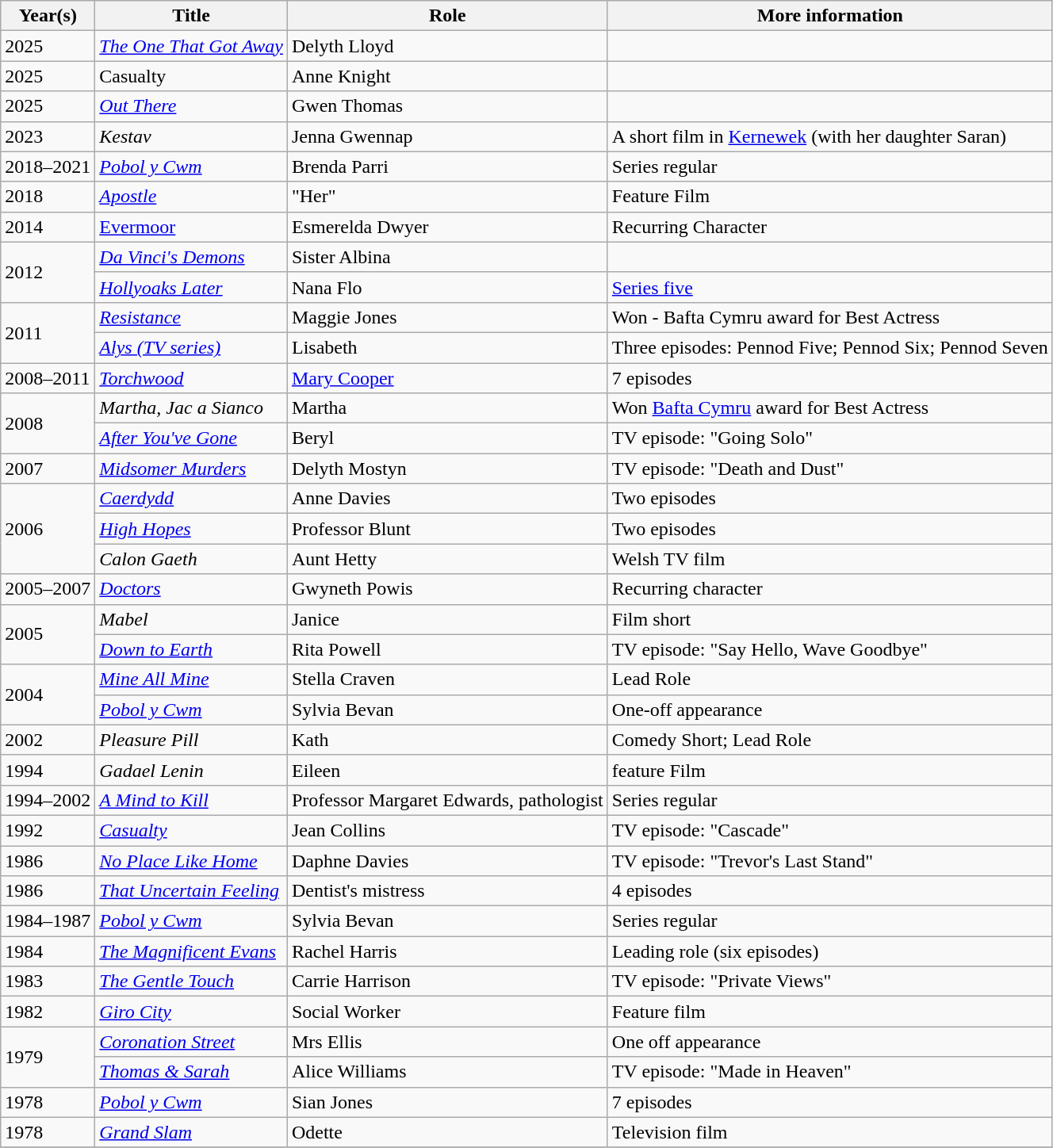<table class="wikitable sortable">
<tr>
<th>Year(s)</th>
<th>Title</th>
<th>Role</th>
<th class="unsortable">More information</th>
</tr>
<tr>
<td>2025</td>
<td><em><a href='#'>The One That Got Away</a></em></td>
<td>Delyth Lloyd</td>
<td></td>
</tr>
<tr>
<td>2025</td>
<td>Casualty</td>
<td>Anne Knight</td>
<td></td>
</tr>
<tr>
<td>2025</td>
<td><em><a href='#'>Out There</a></em></td>
<td>Gwen Thomas</td>
<td></td>
</tr>
<tr>
<td rowspan = "1">2023</td>
<td><em>Kestav</em></td>
<td>Jenna Gwennap</td>
<td>A short film in <a href='#'>Kernewek</a> (with her daughter Saran)</td>
</tr>
<tr>
<td rowspan = "1">2018–2021</td>
<td><em><a href='#'>Pobol y Cwm</a></em></td>
<td>Brenda Parri</td>
<td>Series regular</td>
</tr>
<tr>
<td rowspan = "1">2018</td>
<td><em><a href='#'>Apostle</a></em></td>
<td>"Her"</td>
<td>Feature Film</td>
</tr>
<tr>
<td rowspan = "1">2014</td>
<td><a href='#'>Evermoor</a></td>
<td>Esmerelda Dwyer</td>
<td>Recurring Character</td>
</tr>
<tr>
<td rowspan ="2">2012</td>
<td><em><a href='#'>Da Vinci's Demons</a></em></td>
<td>Sister Albina</td>
<td></td>
</tr>
<tr>
<td><em><a href='#'>Hollyoaks Later</a></em></td>
<td>Nana Flo</td>
<td><a href='#'>Series five</a></td>
</tr>
<tr>
<td rowspan ="2">2011</td>
<td><em><a href='#'>Resistance</a></em></td>
<td>Maggie Jones</td>
<td>Won - Bafta Cymru award for Best Actress</td>
</tr>
<tr>
<td><em><a href='#'>Alys (TV series)</a></em></td>
<td>Lisabeth</td>
<td>Three episodes: Pennod Five; Pennod Six; Pennod Seven</td>
</tr>
<tr>
<td>2008–2011</td>
<td><em><a href='#'>Torchwood</a></em></td>
<td><a href='#'>Mary Cooper</a></td>
<td>7 episodes</td>
</tr>
<tr>
<td rowspan ="2">2008</td>
<td><em>Martha, Jac a Sianco</em></td>
<td>Martha</td>
<td>Won <a href='#'>Bafta Cymru</a> award for Best Actress</td>
</tr>
<tr>
<td><em><a href='#'>After You've Gone</a></em></td>
<td>Beryl</td>
<td>TV episode: "Going Solo"</td>
</tr>
<tr>
<td>2007</td>
<td><em><a href='#'>Midsomer Murders</a></em></td>
<td>Delyth Mostyn</td>
<td>TV episode: "Death and Dust"</td>
</tr>
<tr>
<td rowspan ="3">2006</td>
<td><em><a href='#'>Caerdydd</a></em></td>
<td>Anne Davies</td>
<td>Two episodes</td>
</tr>
<tr>
<td><em><a href='#'>High Hopes</a></em></td>
<td>Professor Blunt</td>
<td>Two episodes</td>
</tr>
<tr>
<td><em>Calon Gaeth</em></td>
<td>Aunt Hetty</td>
<td>Welsh TV film</td>
</tr>
<tr>
<td>2005–2007</td>
<td><em><a href='#'>Doctors</a></em></td>
<td>Gwyneth Powis</td>
<td>Recurring character</td>
</tr>
<tr>
<td rowspan ="2">2005</td>
<td><em>Mabel</em></td>
<td>Janice</td>
<td>Film short</td>
</tr>
<tr>
<td><em><a href='#'>Down to Earth</a></em></td>
<td>Rita Powell</td>
<td>TV episode: "Say Hello, Wave Goodbye"</td>
</tr>
<tr>
<td rowspan ="2">2004</td>
<td><em><a href='#'>Mine All Mine</a></em></td>
<td>Stella Craven</td>
<td>Lead Role</td>
</tr>
<tr>
<td><em><a href='#'>Pobol y Cwm</a></em></td>
<td>Sylvia Bevan</td>
<td>One-off appearance</td>
</tr>
<tr>
<td>2002</td>
<td><em>Pleasure Pill</em></td>
<td>Kath</td>
<td>Comedy Short; Lead Role</td>
</tr>
<tr>
<td>1994</td>
<td><em>Gadael Lenin</em></td>
<td>Eileen</td>
<td>feature Film</td>
</tr>
<tr>
<td>1994–2002</td>
<td><em><a href='#'>A Mind to Kill</a></em></td>
<td>Professor Margaret Edwards, pathologist</td>
<td>Series regular</td>
</tr>
<tr>
<td>1992</td>
<td><em><a href='#'>Casualty</a></em></td>
<td>Jean Collins</td>
<td>TV episode: "Cascade"</td>
</tr>
<tr>
<td>1986</td>
<td><em><a href='#'>No Place Like Home</a></em></td>
<td>Daphne Davies</td>
<td>TV episode: "Trevor's Last Stand"</td>
</tr>
<tr>
<td>1986</td>
<td><em><a href='#'>That Uncertain Feeling</a></em></td>
<td>Dentist's mistress</td>
<td>4 episodes</td>
</tr>
<tr>
<td>1984–1987</td>
<td><em><a href='#'>Pobol y Cwm</a></em></td>
<td>Sylvia Bevan</td>
<td>Series regular</td>
</tr>
<tr>
<td>1984</td>
<td><em><a href='#'>The Magnificent Evans</a></em></td>
<td>Rachel Harris</td>
<td>Leading role (six episodes)</td>
</tr>
<tr>
<td>1983</td>
<td><em><a href='#'>The Gentle Touch</a></em></td>
<td>Carrie Harrison</td>
<td>TV episode: "Private Views"</td>
</tr>
<tr>
<td>1982</td>
<td><em><a href='#'>Giro City</a></em></td>
<td>Social Worker</td>
<td>Feature film</td>
</tr>
<tr>
<td rowspan ="2">1979</td>
<td><em><a href='#'>Coronation Street</a></em></td>
<td>Mrs Ellis</td>
<td>One off appearance</td>
</tr>
<tr>
<td><em><a href='#'>Thomas & Sarah</a></em></td>
<td>Alice Williams</td>
<td>TV episode: "Made in Heaven"</td>
</tr>
<tr>
<td>1978</td>
<td><em><a href='#'>Pobol y Cwm</a></em></td>
<td>Sian Jones</td>
<td>7 episodes</td>
</tr>
<tr>
<td>1978</td>
<td><em><a href='#'>Grand Slam</a></em></td>
<td>Odette</td>
<td>Television film</td>
</tr>
<tr>
</tr>
</table>
